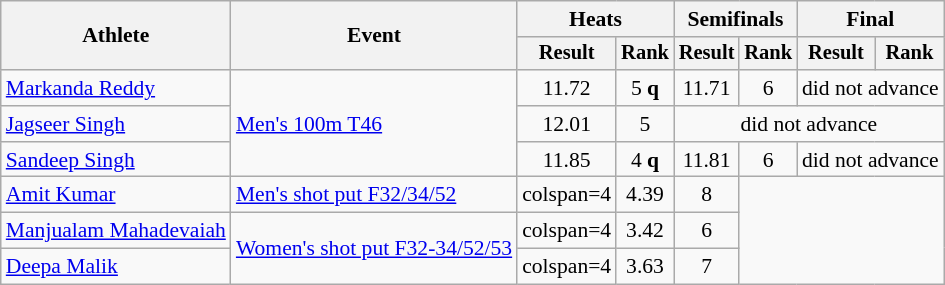<table class=wikitable style="font-size:90%">
<tr>
<th rowspan="2">Athlete</th>
<th rowspan="2">Event</th>
<th colspan="2">Heats</th>
<th colspan="2">Semifinals</th>
<th colspan="2">Final</th>
</tr>
<tr style="font-size:95%">
<th>Result</th>
<th>Rank</th>
<th>Result</th>
<th>Rank</th>
<th>Result</th>
<th>Rank</th>
</tr>
<tr align=center>
<td align=left><a href='#'>Markanda Reddy</a></td>
<td align=left rowspan=3><a href='#'>Men's 100m T46</a></td>
<td>11.72</td>
<td>5 <strong>q</strong></td>
<td>11.71</td>
<td>6</td>
<td colspan=2>did not advance</td>
</tr>
<tr align=center>
<td align=left><a href='#'>Jagseer Singh</a></td>
<td>12.01</td>
<td>5</td>
<td colspan=4>did not advance</td>
</tr>
<tr align=center>
<td align=left><a href='#'>Sandeep Singh</a></td>
<td>11.85</td>
<td>4 <strong>q</strong></td>
<td>11.81</td>
<td>6</td>
<td colspan=2>did not advance</td>
</tr>
<tr align=center>
<td align=left><a href='#'>Amit Kumar</a></td>
<td align=left><a href='#'>Men's shot put F32/34/52</a></td>
<td>colspan=4 </td>
<td>4.39</td>
<td>8</td>
</tr>
<tr align=center>
<td align=left><a href='#'>Manjualam Mahadevaiah</a></td>
<td align=left rowspan=2><a href='#'>Women's shot put F32-34/52/53</a></td>
<td>colspan=4 </td>
<td>3.42</td>
<td>6</td>
</tr>
<tr align=center>
<td align=left><a href='#'>Deepa Malik</a></td>
<td>colspan=4 </td>
<td>3.63</td>
<td>7</td>
</tr>
</table>
